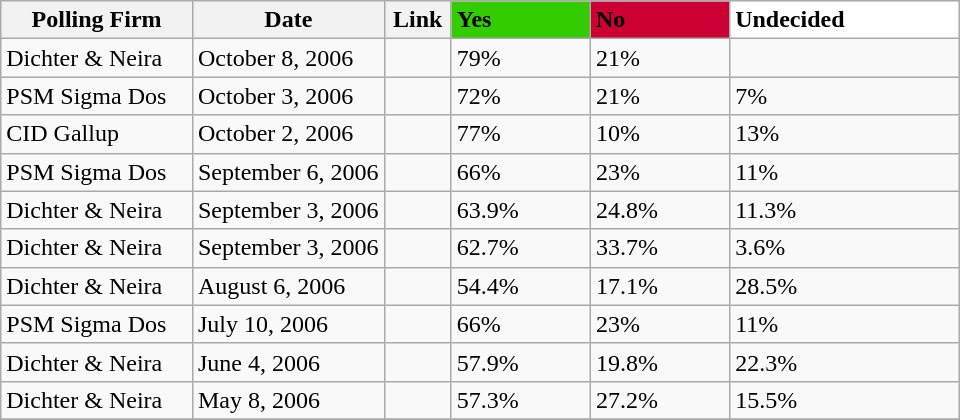<table class="wikitable">
<tr>
<th width=20%>Polling Firm</th>
<th width=20%>Date</th>
<th width=7%>Link</th>
<td style="background: #3C0;"><strong>Yes</strong></td>
<td style="background: #C03;"><strong>No</strong></td>
<td style="background: #FFF;"><strong>Undecided</strong></td>
</tr>
<tr>
<td>Dichter & Neira</td>
<td>October 8, 2006</td>
<td></td>
<td>79%</td>
<td>21%</td>
<td></td>
</tr>
<tr>
<td>PSM Sigma Dos</td>
<td>October 3, 2006</td>
<td></td>
<td>72%</td>
<td>21%</td>
<td>7%</td>
</tr>
<tr>
<td>CID Gallup</td>
<td>October 2, 2006</td>
<td></td>
<td>77%</td>
<td>10%</td>
<td>13%</td>
</tr>
<tr>
<td>PSM Sigma Dos</td>
<td>September 6, 2006</td>
<td></td>
<td>66%</td>
<td>23%</td>
<td>11%</td>
</tr>
<tr>
<td>Dichter & Neira</td>
<td>September 3, 2006</td>
<td></td>
<td>63.9%</td>
<td>24.8%</td>
<td>11.3%</td>
</tr>
<tr>
<td>Dichter & Neira</td>
<td>September 3, 2006</td>
<td></td>
<td>62.7%</td>
<td>33.7%</td>
<td>3.6%</td>
</tr>
<tr>
<td>Dichter & Neira</td>
<td>August 6, 2006</td>
<td></td>
<td>54.4%</td>
<td>17.1%</td>
<td>28.5%</td>
</tr>
<tr>
<td>PSM Sigma Dos</td>
<td>July 10, 2006</td>
<td></td>
<td>66%</td>
<td>23%</td>
<td>11%</td>
</tr>
<tr>
<td>Dichter & Neira</td>
<td>June 4, 2006</td>
<td></td>
<td>57.9%</td>
<td>19.8%</td>
<td>22.3%</td>
</tr>
<tr>
<td>Dichter & Neira</td>
<td>May 8, 2006</td>
<td></td>
<td>57.3%</td>
<td>27.2%</td>
<td>15.5%</td>
</tr>
<tr>
</tr>
</table>
